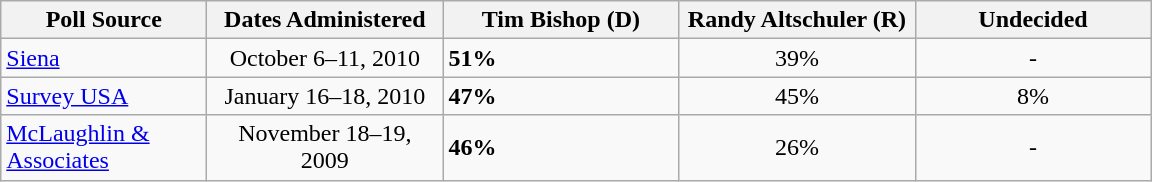<table class="wikitable">
<tr style="vertical-align:bottom;">
<th style="width:130px;">Poll Source</th>
<th style="width:150px;">Dates Administered</th>
<th style="width:150px;">Tim Bishop (D)</th>
<th style="width:150px;">Randy Altschuler (R)</th>
<th style="width:150px;">Undecided</th>
</tr>
<tr>
<td><a href='#'>Siena</a></td>
<td style="text-align:center;">October 6–11, 2010</td>
<td><strong>51%</strong></td>
<td style="text-align:center;">39%</td>
<td style="text-align:center;">-</td>
</tr>
<tr>
<td><a href='#'>Survey USA</a></td>
<td style="text-align:center;">January 16–18, 2010</td>
<td><strong>47%</strong></td>
<td style="text-align:center;">45%</td>
<td style="text-align:center;">8%</td>
</tr>
<tr>
<td><a href='#'>McLaughlin & Associates</a></td>
<td style="text-align:center;">November 18–19, 2009</td>
<td><strong>46%</strong></td>
<td style="text-align:center;">26%</td>
<td style="text-align:center;">-</td>
</tr>
</table>
